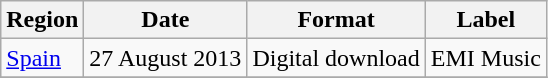<table class=wikitable>
<tr>
<th>Region</th>
<th>Date</th>
<th>Format</th>
<th>Label</th>
</tr>
<tr>
<td><a href='#'>Spain</a></td>
<td>27 August 2013</td>
<td>Digital download</td>
<td>EMI Music</td>
</tr>
<tr>
</tr>
</table>
